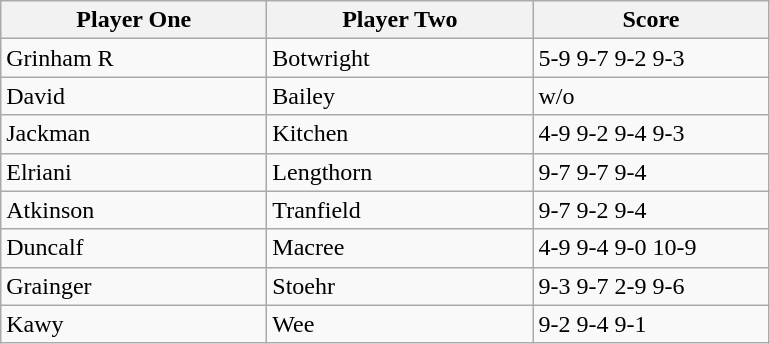<table class="wikitable">
<tr>
<th width=170>Player One</th>
<th width=170>Player Two</th>
<th width=150>Score</th>
</tr>
<tr>
<td> Grinham R</td>
<td> Botwright</td>
<td>5-9 9-7 9-2 9-3</td>
</tr>
<tr>
<td> David</td>
<td> Bailey</td>
<td>w/o</td>
</tr>
<tr>
<td> Jackman</td>
<td> Kitchen</td>
<td>4-9 9-2 9-4 9-3</td>
</tr>
<tr>
<td> Elriani</td>
<td> Lengthorn</td>
<td>9-7 9-7 9-4</td>
</tr>
<tr>
<td> Atkinson</td>
<td> Tranfield</td>
<td>9-7 9-2 9-4</td>
</tr>
<tr>
<td> Duncalf</td>
<td> Macree</td>
<td>4-9 9-4 9-0 10-9</td>
</tr>
<tr>
<td> Grainger</td>
<td> Stoehr</td>
<td>9-3 9-7 2-9 9-6</td>
</tr>
<tr>
<td> Kawy</td>
<td> Wee</td>
<td>9-2 9-4 9-1</td>
</tr>
</table>
